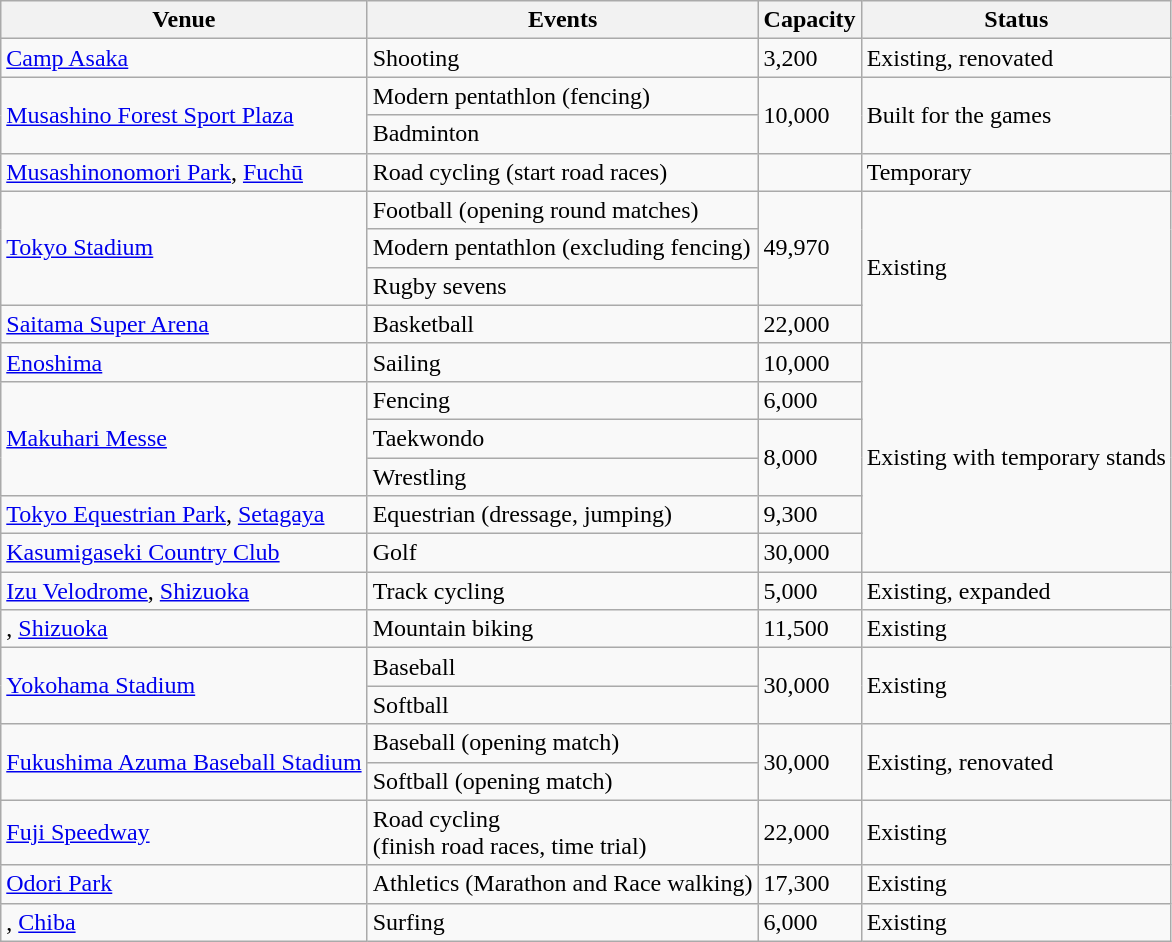<table class="wikitable sortable">
<tr>
<th scope="col">Venue</th>
<th scope="col">Events</th>
<th scope="col">Capacity</th>
<th scope="col">Status</th>
</tr>
<tr>
<td><a href='#'>Camp Asaka</a></td>
<td>Shooting</td>
<td>3,200</td>
<td>Existing, renovated</td>
</tr>
<tr>
<td rowspan="2"><a href='#'>Musashino Forest Sport Plaza</a></td>
<td>Modern pentathlon (fencing)</td>
<td rowspan="2">10,000</td>
<td rowspan="2">Built for the games</td>
</tr>
<tr>
<td>Badminton</td>
</tr>
<tr>
<td><a href='#'>Musashinonomori Park</a>, <a href='#'>Fuchū</a></td>
<td>Road cycling (start road races)</td>
<td></td>
<td>Temporary</td>
</tr>
<tr>
<td rowspan="3"><a href='#'>Tokyo Stadium</a></td>
<td>Football (opening round matches)</td>
<td rowspan="3">49,970</td>
<td rowspan="4">Existing</td>
</tr>
<tr>
<td>Modern pentathlon (excluding fencing)</td>
</tr>
<tr>
<td>Rugby sevens</td>
</tr>
<tr>
<td><a href='#'>Saitama Super Arena</a></td>
<td>Basketball</td>
<td>22,000</td>
</tr>
<tr>
<td><a href='#'>Enoshima</a></td>
<td>Sailing</td>
<td>10,000</td>
<td rowspan="6">Existing with temporary stands</td>
</tr>
<tr>
<td rowspan="3"><a href='#'>Makuhari Messe</a></td>
<td>Fencing</td>
<td>6,000</td>
</tr>
<tr>
<td>Taekwondo</td>
<td rowspan="2">8,000</td>
</tr>
<tr>
<td>Wrestling</td>
</tr>
<tr>
<td><a href='#'>Tokyo Equestrian Park</a>, <a href='#'>Setagaya</a></td>
<td>Equestrian (dressage, jumping)</td>
<td>9,300</td>
</tr>
<tr>
<td><a href='#'>Kasumigaseki Country Club</a></td>
<td>Golf</td>
<td>30,000</td>
</tr>
<tr>
<td><a href='#'>Izu Velodrome</a>, <a href='#'>Shizuoka</a></td>
<td>Track cycling</td>
<td>5,000</td>
<td>Existing, expanded</td>
</tr>
<tr>
<td>, <a href='#'>Shizuoka</a></td>
<td>Mountain biking</td>
<td>11,500</td>
<td>Existing</td>
</tr>
<tr>
<td rowspan="2"><a href='#'>Yokohama Stadium</a></td>
<td>Baseball</td>
<td rowspan="2">30,000</td>
<td rowspan="2">Existing</td>
</tr>
<tr>
<td>Softball</td>
</tr>
<tr>
<td rowspan="2"><a href='#'>Fukushima Azuma Baseball Stadium</a></td>
<td>Baseball (opening match)</td>
<td rowspan="2">30,000</td>
<td rowspan="2">Existing, renovated</td>
</tr>
<tr>
<td>Softball (opening match)</td>
</tr>
<tr>
<td><a href='#'>Fuji Speedway</a></td>
<td>Road cycling<br>(finish road races, time trial)</td>
<td>22,000</td>
<td>Existing</td>
</tr>
<tr>
<td><a href='#'>Odori Park</a></td>
<td>Athletics (Marathon and Race walking)</td>
<td>17,300</td>
<td>Existing</td>
</tr>
<tr>
<td>, <a href='#'>Chiba</a></td>
<td>Surfing</td>
<td>6,000</td>
<td>Existing</td>
</tr>
</table>
